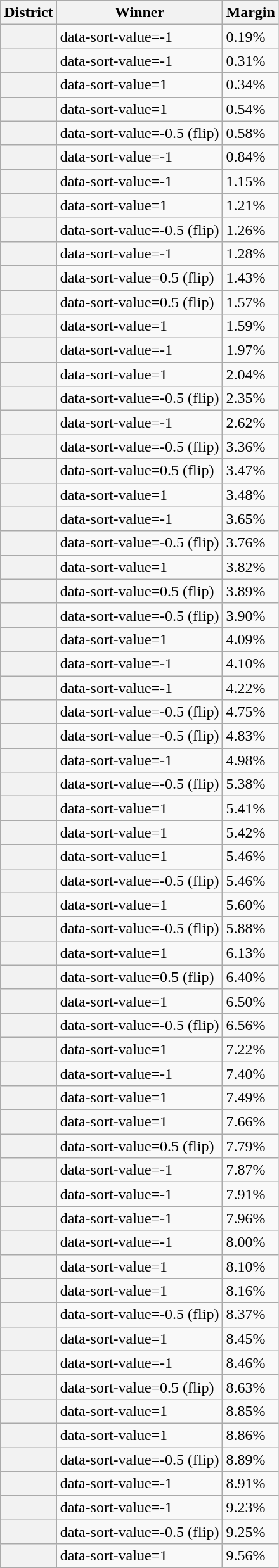<table class="wikitable sortable mw-collapsible mw-collapsed">
<tr>
<th>District</th>
<th>Winner</th>
<th>Margin</th>
</tr>
<tr>
<th></th>
<td>data-sort-value=-1 </td>
<td>0.19%</td>
</tr>
<tr>
<th></th>
<td>data-sort-value=-1 </td>
<td>0.31%</td>
</tr>
<tr>
<th></th>
<td>data-sort-value=1 </td>
<td>0.34%</td>
</tr>
<tr>
<th></th>
<td>data-sort-value=1 </td>
<td>0.54%</td>
</tr>
<tr>
<th></th>
<td>data-sort-value=-0.5  (flip)</td>
<td>0.58%</td>
</tr>
<tr>
<th></th>
<td>data-sort-value=-1 </td>
<td>0.84%</td>
</tr>
<tr>
<th></th>
<td>data-sort-value=-1 </td>
<td>1.15%</td>
</tr>
<tr>
<th></th>
<td>data-sort-value=1 </td>
<td>1.21%</td>
</tr>
<tr>
<th></th>
<td>data-sort-value=-0.5  (flip)</td>
<td>1.26%</td>
</tr>
<tr>
<th></th>
<td>data-sort-value=-1 </td>
<td>1.28%</td>
</tr>
<tr>
<th></th>
<td>data-sort-value=0.5  (flip)</td>
<td>1.43%</td>
</tr>
<tr>
<th></th>
<td>data-sort-value=0.5  (flip)</td>
<td>1.57%</td>
</tr>
<tr>
<th></th>
<td>data-sort-value=1 </td>
<td>1.59%</td>
</tr>
<tr>
<th></th>
<td>data-sort-value=-1 </td>
<td>1.97%</td>
</tr>
<tr>
<th></th>
<td>data-sort-value=1 </td>
<td>2.04%</td>
</tr>
<tr>
<th></th>
<td>data-sort-value=-0.5  (flip)</td>
<td>2.35%</td>
</tr>
<tr>
<th></th>
<td>data-sort-value=-1 </td>
<td>2.62%</td>
</tr>
<tr>
<th></th>
<td>data-sort-value=-0.5  (flip)</td>
<td>3.36%</td>
</tr>
<tr>
<th></th>
<td>data-sort-value=0.5  (flip)</td>
<td>3.47%</td>
</tr>
<tr>
<th></th>
<td>data-sort-value=1 </td>
<td>3.48%</td>
</tr>
<tr>
<th></th>
<td>data-sort-value=-1 </td>
<td>3.65%</td>
</tr>
<tr>
<th></th>
<td>data-sort-value=-0.5  (flip)</td>
<td>3.76%</td>
</tr>
<tr>
<th></th>
<td>data-sort-value=1 </td>
<td>3.82%</td>
</tr>
<tr>
<th></th>
<td>data-sort-value=0.5  (flip)</td>
<td>3.89%</td>
</tr>
<tr>
<th></th>
<td>data-sort-value=-0.5  (flip)</td>
<td>3.90%</td>
</tr>
<tr>
<th></th>
<td>data-sort-value=1 </td>
<td>4.09%</td>
</tr>
<tr>
<th></th>
<td>data-sort-value=-1 </td>
<td>4.10%</td>
</tr>
<tr>
<th></th>
<td>data-sort-value=-1 </td>
<td>4.22%</td>
</tr>
<tr>
<th></th>
<td>data-sort-value=-0.5  (flip)</td>
<td>4.75%</td>
</tr>
<tr>
<th></th>
<td>data-sort-value=-0.5  (flip)</td>
<td>4.83%</td>
</tr>
<tr>
<th></th>
<td>data-sort-value=-1 </td>
<td>4.98%</td>
</tr>
<tr>
<th></th>
<td>data-sort-value=-0.5  (flip)</td>
<td>5.38%</td>
</tr>
<tr>
<th></th>
<td>data-sort-value=1 </td>
<td>5.41%</td>
</tr>
<tr>
<th></th>
<td>data-sort-value=1 </td>
<td>5.42%</td>
</tr>
<tr>
<th></th>
<td>data-sort-value=1 </td>
<td>5.46%</td>
</tr>
<tr>
<th></th>
<td>data-sort-value=-0.5  (flip)</td>
<td>5.46%</td>
</tr>
<tr>
<th></th>
<td>data-sort-value=1 </td>
<td>5.60%</td>
</tr>
<tr>
<th></th>
<td>data-sort-value=-0.5  (flip)</td>
<td>5.88%</td>
</tr>
<tr>
<th></th>
<td>data-sort-value=1 </td>
<td>6.13%</td>
</tr>
<tr>
<th></th>
<td>data-sort-value=0.5  (flip)</td>
<td>6.40%</td>
</tr>
<tr>
<th></th>
<td>data-sort-value=1 </td>
<td>6.50%</td>
</tr>
<tr>
<th></th>
<td>data-sort-value=-0.5  (flip)</td>
<td>6.56%</td>
</tr>
<tr>
<th></th>
<td>data-sort-value=1 </td>
<td>7.22%</td>
</tr>
<tr>
<th></th>
<td>data-sort-value=-1 </td>
<td>7.40%</td>
</tr>
<tr>
<th></th>
<td>data-sort-value=1 </td>
<td>7.49%</td>
</tr>
<tr>
<th></th>
<td>data-sort-value=1 </td>
<td>7.66%</td>
</tr>
<tr>
<th></th>
<td>data-sort-value=0.5  (flip)</td>
<td>7.79%</td>
</tr>
<tr>
<th></th>
<td>data-sort-value=-1 </td>
<td>7.87%</td>
</tr>
<tr>
<th></th>
<td>data-sort-value=-1 </td>
<td>7.91%</td>
</tr>
<tr>
<th></th>
<td>data-sort-value=-1 </td>
<td>7.96%</td>
</tr>
<tr>
<th></th>
<td>data-sort-value=-1 </td>
<td>8.00%</td>
</tr>
<tr>
<th></th>
<td>data-sort-value=1 </td>
<td>8.10%</td>
</tr>
<tr>
<th></th>
<td>data-sort-value=1 </td>
<td>8.16%</td>
</tr>
<tr>
<th></th>
<td>data-sort-value=-0.5  (flip)</td>
<td>8.37%</td>
</tr>
<tr>
<th></th>
<td>data-sort-value=1 </td>
<td>8.45%</td>
</tr>
<tr>
<th></th>
<td>data-sort-value=-1 </td>
<td>8.46%</td>
</tr>
<tr>
<th></th>
<td>data-sort-value=0.5  (flip)</td>
<td>8.63%</td>
</tr>
<tr>
<th></th>
<td>data-sort-value=1 </td>
<td>8.85%</td>
</tr>
<tr>
<th></th>
<td>data-sort-value=1 </td>
<td>8.86%</td>
</tr>
<tr>
<th></th>
<td>data-sort-value=-0.5  (flip)</td>
<td>8.89%</td>
</tr>
<tr>
<th></th>
<td>data-sort-value=-1 </td>
<td>8.91%</td>
</tr>
<tr>
<th></th>
<td>data-sort-value=-1 </td>
<td>9.23%</td>
</tr>
<tr>
<th></th>
<td>data-sort-value=-0.5  (flip)</td>
<td>9.25%</td>
</tr>
<tr>
<th></th>
<td>data-sort-value=1 </td>
<td>9.56%</td>
</tr>
</table>
